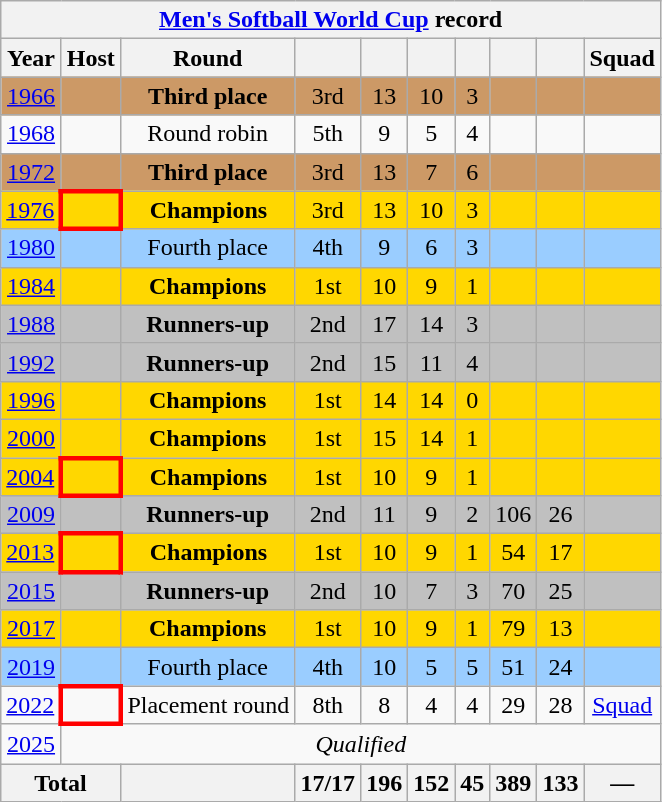<table class="wikitable" style="text-align: center;font-size:100%;">
<tr>
<th colspan="11"><a href='#'>Men's Softball World Cup</a> record</th>
</tr>
<tr>
<th scope="col">Year</th>
<th scope="col">Host</th>
<th scope="col">Round</th>
<th scope="col"></th>
<th scope="col"></th>
<th scope="col"></th>
<th scope="col"></th>
<th scope="col"></th>
<th scope="col"></th>
<th scope="col">Squad</th>
</tr>
<tr bgcolor=#cc9966>
<td><a href='#'>1966</a></td>
<td align=left></td>
<td><strong>Third place</strong></td>
<td>3rd</td>
<td>13</td>
<td>10</td>
<td>3</td>
<td></td>
<td></td>
<td></td>
</tr>
<tr>
<td><a href='#'>1968</a></td>
<td align=left></td>
<td>Round robin</td>
<td>5th</td>
<td>9</td>
<td>5</td>
<td>4</td>
<td></td>
<td></td>
<td></td>
</tr>
<tr bgcolor=#cc9966>
<td><a href='#'>1972</a></td>
<td align=left></td>
<td><strong>Third place</strong></td>
<td>3rd</td>
<td>13</td>
<td>7</td>
<td>6</td>
<td></td>
<td></td>
<td></td>
</tr>
<tr style="background:Gold;">
<td><a href='#'>1976</a></td>
<td style="border: 3px solid red" align=left></td>
<td><strong>Champions</strong></td>
<td>3rd</td>
<td>13</td>
<td>10</td>
<td>3</td>
<td></td>
<td></td>
<td></td>
</tr>
<tr style="background:#9acdff;">
<td><a href='#'>1980</a></td>
<td align=left></td>
<td>Fourth place</td>
<td>4th</td>
<td>9</td>
<td>6</td>
<td>3</td>
<td></td>
<td></td>
<td></td>
</tr>
<tr style="background:Gold;">
<td><a href='#'>1984</a></td>
<td align=left></td>
<td><strong>Champions</strong></td>
<td>1st</td>
<td>10</td>
<td>9</td>
<td>1</td>
<td></td>
<td></td>
<td></td>
</tr>
<tr style="background:Silver;">
<td><a href='#'>1988</a></td>
<td align=left></td>
<td><strong>Runners-up</strong></td>
<td>2nd</td>
<td>17</td>
<td>14</td>
<td>3</td>
<td></td>
<td></td>
<td></td>
</tr>
<tr style="background:Silver;">
<td><a href='#'>1992</a></td>
<td align=left></td>
<td><strong>Runners-up</strong></td>
<td>2nd</td>
<td>15</td>
<td>11</td>
<td>4</td>
<td></td>
<td></td>
<td></td>
</tr>
<tr style="background:Gold;">
<td><a href='#'>1996</a></td>
<td align=left></td>
<td><strong>Champions</strong></td>
<td>1st</td>
<td>14</td>
<td>14</td>
<td>0</td>
<td></td>
<td></td>
<td></td>
</tr>
<tr style="background:Gold;">
<td><a href='#'>2000</a></td>
<td align=left></td>
<td><strong>Champions</strong></td>
<td>1st</td>
<td>15</td>
<td>14</td>
<td>1</td>
<td></td>
<td></td>
<td></td>
</tr>
<tr style="background:Gold;">
<td><a href='#'>2004</a></td>
<td style="border: 3px solid red" align=left></td>
<td><strong>Champions</strong></td>
<td>1st</td>
<td>10</td>
<td>9</td>
<td>1</td>
<td></td>
<td></td>
<td></td>
</tr>
<tr style="background:Silver;">
<td><a href='#'>2009</a></td>
<td align=left></td>
<td><strong>Runners-up</strong></td>
<td>2nd</td>
<td>11</td>
<td>9</td>
<td>2</td>
<td>106</td>
<td>26</td>
<td></td>
</tr>
<tr style="background:Gold;">
<td><a href='#'>2013</a></td>
<td style="border: 3px solid red" align=left></td>
<td><strong>Champions</strong></td>
<td>1st</td>
<td>10</td>
<td>9</td>
<td>1</td>
<td>54</td>
<td>17</td>
<td></td>
</tr>
<tr style="background:Silver;">
<td><a href='#'>2015</a></td>
<td align=left></td>
<td><strong>Runners-up</strong></td>
<td>2nd</td>
<td>10</td>
<td>7</td>
<td>3</td>
<td>70</td>
<td>25</td>
<td></td>
</tr>
<tr style="background:Gold;">
<td><a href='#'>2017</a></td>
<td align=left></td>
<td><strong>Champions</strong></td>
<td>1st</td>
<td>10</td>
<td>9</td>
<td>1</td>
<td>79</td>
<td>13</td>
<td></td>
</tr>
<tr style="background:#9acdff;">
<td><a href='#'>2019</a></td>
<td align=left></td>
<td>Fourth place</td>
<td>4th</td>
<td>10</td>
<td>5</td>
<td>5</td>
<td>51</td>
<td>24</td>
<td></td>
</tr>
<tr>
<td><a href='#'>2022</a></td>
<td style="border: 3px solid red" align=left></td>
<td>Placement round</td>
<td>8th</td>
<td>8</td>
<td>4</td>
<td>4</td>
<td>29</td>
<td>28</td>
<td><a href='#'>Squad</a></td>
</tr>
<tr>
<td><a href='#'>2025</a></td>
<td colspan="9"><em>Qualified</em></td>
</tr>
<tr>
<th colspan=2>Total</th>
<th></th>
<th>17/17</th>
<th>196</th>
<th>152</th>
<th>45</th>
<th>389</th>
<th>133</th>
<th>—</th>
</tr>
</table>
